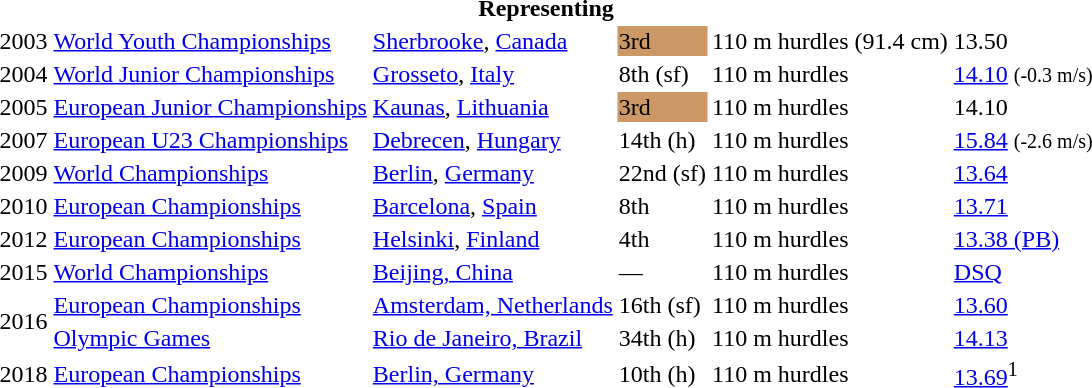<table>
<tr>
<th colspan="6">Representing </th>
</tr>
<tr>
<td>2003</td>
<td><a href='#'>World Youth Championships</a></td>
<td><a href='#'>Sherbrooke</a>, <a href='#'>Canada</a></td>
<td bgcolor="cc9966">3rd</td>
<td>110 m hurdles (91.4 cm)</td>
<td>13.50</td>
</tr>
<tr>
<td>2004</td>
<td><a href='#'>World Junior Championships</a></td>
<td><a href='#'>Grosseto</a>, <a href='#'>Italy</a></td>
<td>8th (sf)</td>
<td>110 m hurdles</td>
<td><a href='#'>14.10</a> <small>(-0.3 m/s)</small></td>
</tr>
<tr>
<td>2005</td>
<td><a href='#'>European Junior Championships</a></td>
<td><a href='#'>Kaunas</a>, <a href='#'>Lithuania</a></td>
<td bgcolor="cc9966">3rd</td>
<td>110 m hurdles</td>
<td>14.10</td>
</tr>
<tr>
<td>2007</td>
<td><a href='#'>European U23 Championships</a></td>
<td><a href='#'>Debrecen</a>, <a href='#'>Hungary</a></td>
<td>14th (h)</td>
<td>110 m hurdles</td>
<td><a href='#'>15.84</a> <small>(-2.6 m/s)</small></td>
</tr>
<tr>
<td>2009</td>
<td><a href='#'>World Championships</a></td>
<td><a href='#'>Berlin</a>, <a href='#'>Germany</a></td>
<td>22nd (sf)</td>
<td>110 m hurdles</td>
<td><a href='#'>13.64</a></td>
</tr>
<tr>
<td>2010</td>
<td><a href='#'>European Championships</a></td>
<td><a href='#'>Barcelona</a>, <a href='#'>Spain</a></td>
<td>8th</td>
<td>110 m hurdles</td>
<td><a href='#'>13.71</a></td>
</tr>
<tr>
<td>2012</td>
<td><a href='#'>European Championships</a></td>
<td><a href='#'>Helsinki</a>, <a href='#'>Finland</a></td>
<td>4th</td>
<td>110 m hurdles</td>
<td><a href='#'>13.38 (PB)</a></td>
</tr>
<tr>
<td>2015</td>
<td><a href='#'>World Championships</a></td>
<td><a href='#'>Beijing, China</a></td>
<td>—</td>
<td>110 m hurdles</td>
<td><a href='#'>DSQ</a></td>
</tr>
<tr>
<td rowspan=2>2016</td>
<td><a href='#'>European Championships</a></td>
<td><a href='#'>Amsterdam, Netherlands</a></td>
<td>16th (sf)</td>
<td>110 m hurdles</td>
<td><a href='#'>13.60</a></td>
</tr>
<tr>
<td><a href='#'>Olympic Games</a></td>
<td><a href='#'>Rio de Janeiro, Brazil</a></td>
<td>34th (h)</td>
<td>110 m hurdles</td>
<td><a href='#'>14.13</a></td>
</tr>
<tr>
<td>2018</td>
<td><a href='#'>European Championships</a></td>
<td><a href='#'>Berlin, Germany</a></td>
<td>10th (h)</td>
<td>110 m hurdles</td>
<td><a href='#'>13.69</a><sup>1</sup></td>
</tr>
</table>
